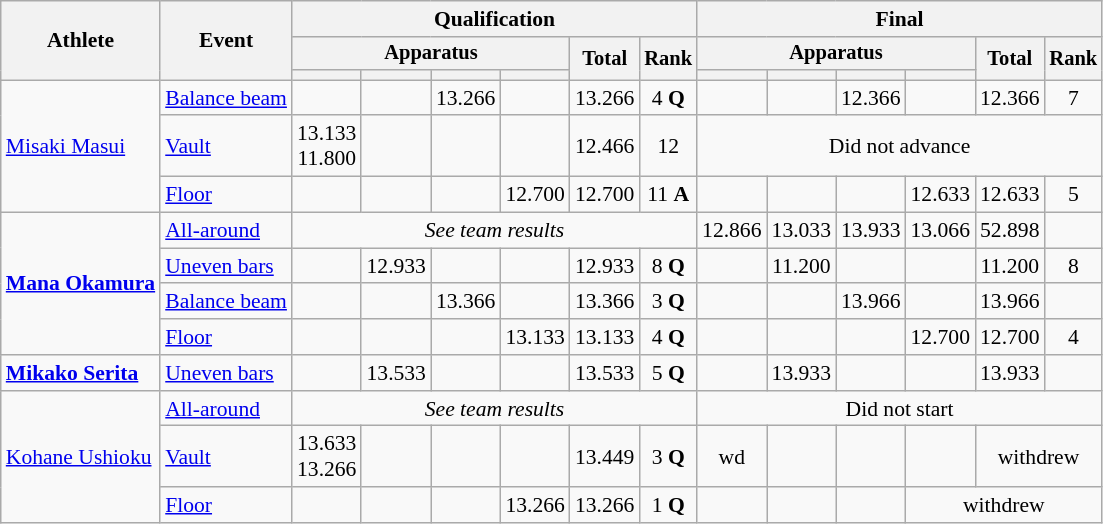<table class="wikitable" style="font-size:90%">
<tr>
<th rowspan=3>Athlete</th>
<th rowspan=3>Event</th>
<th colspan=6>Qualification</th>
<th colspan=6>Final</th>
</tr>
<tr style="font-size:95%">
<th colspan=4>Apparatus</th>
<th rowspan=2>Total</th>
<th rowspan=2>Rank</th>
<th colspan=4>Apparatus</th>
<th rowspan=2>Total</th>
<th rowspan=2>Rank</th>
</tr>
<tr style="font-size:95%">
<th></th>
<th></th>
<th></th>
<th></th>
<th></th>
<th></th>
<th></th>
<th></th>
</tr>
<tr align=center>
<td rowspan="3" align=left><a href='#'>Misaki&nbsp;Masui</a></td>
<td align=left><a href='#'>Balance beam</a></td>
<td></td>
<td></td>
<td>13.266</td>
<td></td>
<td>13.266</td>
<td>4 <strong>Q</strong></td>
<td></td>
<td></td>
<td>12.366</td>
<td></td>
<td>12.366</td>
<td>7</td>
</tr>
<tr align=center>
<td align=left><a href='#'>Vault</a></td>
<td>13.133<br>11.800</td>
<td></td>
<td></td>
<td></td>
<td>12.466</td>
<td>12</td>
<td colspan="6">Did not advance</td>
</tr>
<tr align=center>
<td align=left><a href='#'>Floor</a></td>
<td></td>
<td></td>
<td></td>
<td>12.700</td>
<td>12.700</td>
<td>11 <strong>A</strong></td>
<td></td>
<td></td>
<td></td>
<td>12.633</td>
<td>12.633</td>
<td>5</td>
</tr>
<tr align=center>
<td rowspan="4" align=left><strong><a href='#'>Mana&nbsp;Okamura</a></strong></td>
<td align=left><a href='#'>All-around</a></td>
<td colspan=6><em>See team results</em></td>
<td>12.866</td>
<td>13.033</td>
<td>13.933</td>
<td>13.066</td>
<td>52.898</td>
<td></td>
</tr>
<tr align=center>
<td align=left><a href='#'>Uneven bars</a></td>
<td></td>
<td>12.933</td>
<td></td>
<td></td>
<td>12.933</td>
<td>8 <strong>Q</strong></td>
<td></td>
<td>11.200</td>
<td></td>
<td></td>
<td>11.200</td>
<td>8</td>
</tr>
<tr align=center>
<td align=left><a href='#'>Balance beam</a></td>
<td></td>
<td></td>
<td>13.366</td>
<td></td>
<td>13.366</td>
<td>3 <strong>Q</strong></td>
<td></td>
<td></td>
<td>13.966</td>
<td></td>
<td>13.966</td>
<td></td>
</tr>
<tr align=center>
<td align=left><a href='#'>Floor</a></td>
<td></td>
<td></td>
<td></td>
<td>13.133</td>
<td>13.133</td>
<td>4 <strong>Q</strong></td>
<td></td>
<td></td>
<td></td>
<td>12.700</td>
<td>12.700</td>
<td>4</td>
</tr>
<tr align=center>
<td align=left><strong><a href='#'>Mikako&nbsp;Serita</a></strong></td>
<td align=left><a href='#'>Uneven bars</a></td>
<td></td>
<td>13.533</td>
<td></td>
<td></td>
<td>13.533</td>
<td>5 <strong>Q</strong></td>
<td></td>
<td>13.933</td>
<td></td>
<td></td>
<td>13.933</td>
<td></td>
</tr>
<tr align=center>
<td rowspan="3" align=left><a href='#'>Kohane&nbsp;Ushioku</a></td>
<td align=left><a href='#'>All-around</a></td>
<td colspan=6><em>See team results</em></td>
<td colspan="6">Did not start</td>
</tr>
<tr align=center>
<td align=left><a href='#'>Vault</a></td>
<td>13.633<br>13.266</td>
<td></td>
<td></td>
<td></td>
<td>13.449</td>
<td>3 <strong>Q</strong></td>
<td>wd</td>
<td></td>
<td></td>
<td></td>
<td colspan="2">withdrew</td>
</tr>
<tr align=center>
<td align=left><a href='#'>Floor</a></td>
<td></td>
<td></td>
<td></td>
<td>13.266</td>
<td>13.266</td>
<td>1 <strong>Q</strong></td>
<td></td>
<td></td>
<td></td>
<td colspan="3">withdrew</td>
</tr>
</table>
